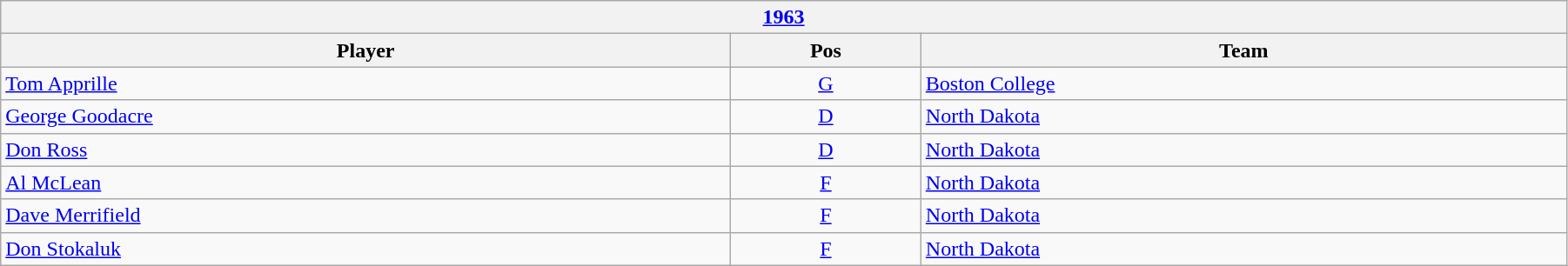<table class="wikitable" width=95%>
<tr>
<th colspan=3><a href='#'>1963</a></th>
</tr>
<tr>
<th>Player</th>
<th>Pos</th>
<th>Team</th>
</tr>
<tr>
<td><a href='#'>Tom Apprille</a></td>
<td style="text-align:center;"><a href='#'>G</a></td>
<td><a href='#'>Boston College</a></td>
</tr>
<tr>
<td><a href='#'>George Goodacre</a></td>
<td style="text-align:center;"><a href='#'>D</a></td>
<td><a href='#'>North Dakota</a></td>
</tr>
<tr>
<td><a href='#'>Don Ross</a></td>
<td style="text-align:center;"><a href='#'>D</a></td>
<td><a href='#'>North Dakota</a></td>
</tr>
<tr>
<td><a href='#'>Al McLean</a></td>
<td style="text-align:center;"><a href='#'>F</a></td>
<td><a href='#'>North Dakota</a></td>
</tr>
<tr>
<td><a href='#'>Dave Merrifield</a></td>
<td style="text-align:center;"><a href='#'>F</a></td>
<td><a href='#'>North Dakota</a></td>
</tr>
<tr>
<td><a href='#'>Don Stokaluk</a></td>
<td style="text-align:center;"><a href='#'>F</a></td>
<td><a href='#'>North Dakota</a></td>
</tr>
</table>
